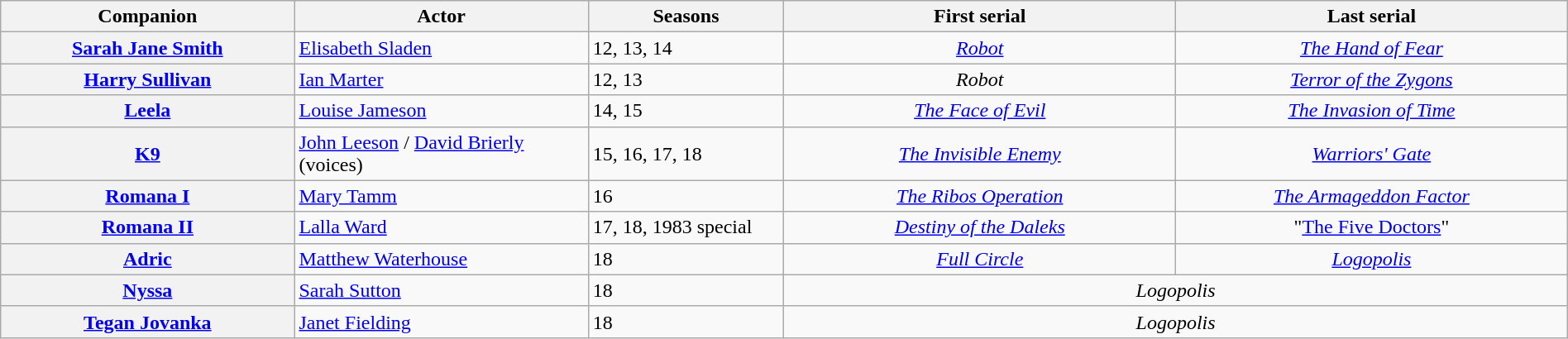<table class="wikitable plainrowheaders" style="width:100%;">
<tr>
<th scope="col" style="width:15%;">Companion</th>
<th scope="col" style="width:15%;">Actor</th>
<th scope="col" style="width:10%;">Seasons</th>
<th scope="col" style="width:20%;">First serial</th>
<th scope="col" style="width:20%;">Last serial</th>
</tr>
<tr>
<th scope="row"><a href='#'>Sarah Jane Smith</a></th>
<td><a href='#'>Elisabeth Sladen</a></td>
<td>12, 13, 14</td>
<td align="center"><em><a href='#'>Robot</a></em></td>
<td align="center"><em><a href='#'>The Hand of Fear</a></em></td>
</tr>
<tr>
<th scope="row"><a href='#'>Harry Sullivan</a></th>
<td><a href='#'>Ian Marter</a></td>
<td>12, 13</td>
<td align="center"><em>Robot</em></td>
<td align="center"><em><a href='#'>Terror of the Zygons</a></em></td>
</tr>
<tr>
<th scope="row"><a href='#'>Leela</a></th>
<td><a href='#'>Louise Jameson</a></td>
<td>14, 15</td>
<td align="center"><em><a href='#'>The Face of Evil</a></em></td>
<td align="center"><em><a href='#'>The Invasion of Time</a></em></td>
</tr>
<tr>
<th scope="row"><a href='#'>K9</a></th>
<td><a href='#'>John Leeson</a> / <a href='#'>David Brierly</a> (voices)</td>
<td>15, 16, 17, 18</td>
<td align="center"><em><a href='#'>The Invisible Enemy</a></em></td>
<td align="center"><em><a href='#'>Warriors' Gate</a></em></td>
</tr>
<tr>
<th scope="row"><a href='#'>Romana I</a></th>
<td><a href='#'>Mary Tamm</a></td>
<td>16</td>
<td align="center"><em><a href='#'>The Ribos Operation</a></em></td>
<td align="center"><em><a href='#'>The Armageddon Factor</a></em></td>
</tr>
<tr>
<th scope="row"><a href='#'>Romana II</a></th>
<td><a href='#'>Lalla Ward</a></td>
<td>17, 18, 1983 special</td>
<td align="center"><em><a href='#'>Destiny of the Daleks</a></em></td>
<td align="center">"<a href='#'>The Five Doctors</a>"</td>
</tr>
<tr>
<th scope="row"><a href='#'>Adric</a></th>
<td><a href='#'>Matthew Waterhouse</a></td>
<td>18</td>
<td align="center"><em><a href='#'>Full Circle</a></em></td>
<td align="center"><em><a href='#'>Logopolis</a></em></td>
</tr>
<tr>
<th scope="row"><a href='#'>Nyssa</a></th>
<td><a href='#'>Sarah Sutton</a></td>
<td>18</td>
<td align="center" colspan="2"><em>Logopolis</em></td>
</tr>
<tr>
<th scope="row"><a href='#'>Tegan Jovanka</a></th>
<td><a href='#'>Janet Fielding</a></td>
<td>18</td>
<td align="center" colspan="2"><em>Logopolis</em></td>
</tr>
</table>
